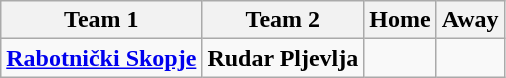<table class="wikitable">
<tr>
<th>Team 1</th>
<th>Team 2</th>
<th>Home</th>
<th>Away</th>
</tr>
<tr>
<td><strong><a href='#'>Rabotnički Skopje</a></strong></td>
<td><strong>Rudar Pljevlja</strong></td>
<td></td>
<td></td>
</tr>
</table>
